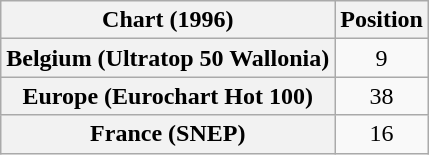<table class="wikitable sortable plainrowheaders" style="text-align:center">
<tr>
<th>Chart (1996)</th>
<th>Position</th>
</tr>
<tr>
<th scope="row">Belgium (Ultratop 50 Wallonia)</th>
<td>9</td>
</tr>
<tr>
<th scope="row">Europe (Eurochart Hot 100)</th>
<td>38</td>
</tr>
<tr>
<th scope="row">France (SNEP)</th>
<td>16</td>
</tr>
</table>
